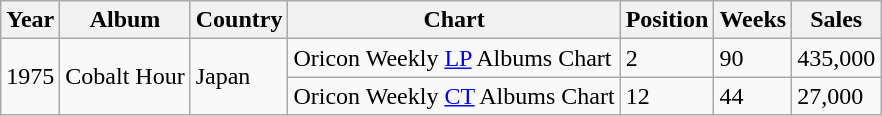<table class="wikitable">
<tr>
<th>Year</th>
<th>Album</th>
<th>Country</th>
<th>Chart</th>
<th>Position</th>
<th>Weeks</th>
<th>Sales</th>
</tr>
<tr>
<td rowspan="2">1975</td>
<td rowspan="2">Cobalt Hour</td>
<td rowspan="2">Japan</td>
<td rowspan="1">Oricon Weekly <a href='#'>LP</a> Albums Chart</td>
<td>2</td>
<td>90</td>
<td>435,000</td>
</tr>
<tr>
<td>Oricon Weekly <a href='#'>CT</a> Albums Chart</td>
<td>12</td>
<td>44</td>
<td>27,000</td>
</tr>
</table>
